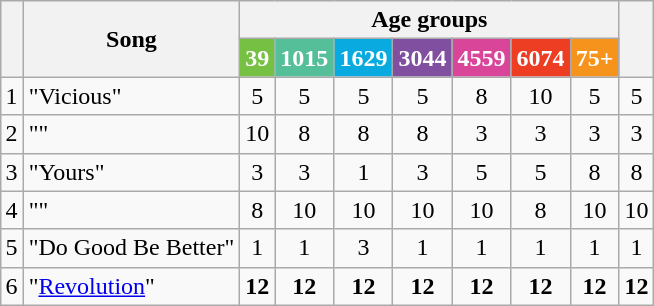<table class="wikitable" style="margin: 1em auto 1em auto; text-align:center;">
<tr>
<th rowspan="2"></th>
<th rowspan="2">Song</th>
<th colspan="7">Age groups</th>
<th rowspan="2"></th>
</tr>
<tr>
<th style="background:#76C043;color:white;">39</th>
<th style="background:#55BF9A;color:white;">1015</th>
<th style="background:#09AAE0;color:white;">1629</th>
<th style="background:#804F9F;color:white;">3044</th>
<th style="background:#D94599;color:white;">4559</th>
<th style="background:#ED3E23;color:white;">6074</th>
<th style="background:#F6931D;color:white;">75+</th>
</tr>
<tr>
<td>1</td>
<td align="left">"Vicious"</td>
<td>5</td>
<td>5</td>
<td>5</td>
<td>5</td>
<td>8</td>
<td>10</td>
<td>5</td>
<td>5</td>
</tr>
<tr>
<td>2</td>
<td align="left">""</td>
<td>10</td>
<td>8</td>
<td>8</td>
<td>8</td>
<td>3</td>
<td>3</td>
<td>3</td>
<td>3</td>
</tr>
<tr>
<td>3</td>
<td align="left">"Yours"</td>
<td>3</td>
<td>3</td>
<td>1</td>
<td>3</td>
<td>5</td>
<td>5</td>
<td>8</td>
<td>8</td>
</tr>
<tr>
<td>4</td>
<td align="left">""</td>
<td>8</td>
<td>10</td>
<td>10</td>
<td>10</td>
<td>10</td>
<td>8</td>
<td>10</td>
<td>10</td>
</tr>
<tr>
<td>5</td>
<td align="left">"Do Good Be Better"</td>
<td>1</td>
<td>1</td>
<td>3</td>
<td>1</td>
<td>1</td>
<td>1</td>
<td>1</td>
<td>1</td>
</tr>
<tr>
<td>6</td>
<td align="left">"<a href='#'>Revolution</a>"</td>
<td><strong>12</strong></td>
<td><strong>12</strong></td>
<td><strong>12</strong></td>
<td><strong>12</strong></td>
<td><strong>12</strong></td>
<td><strong>12</strong></td>
<td><strong>12</strong></td>
<td><strong>12</strong></td>
</tr>
</table>
